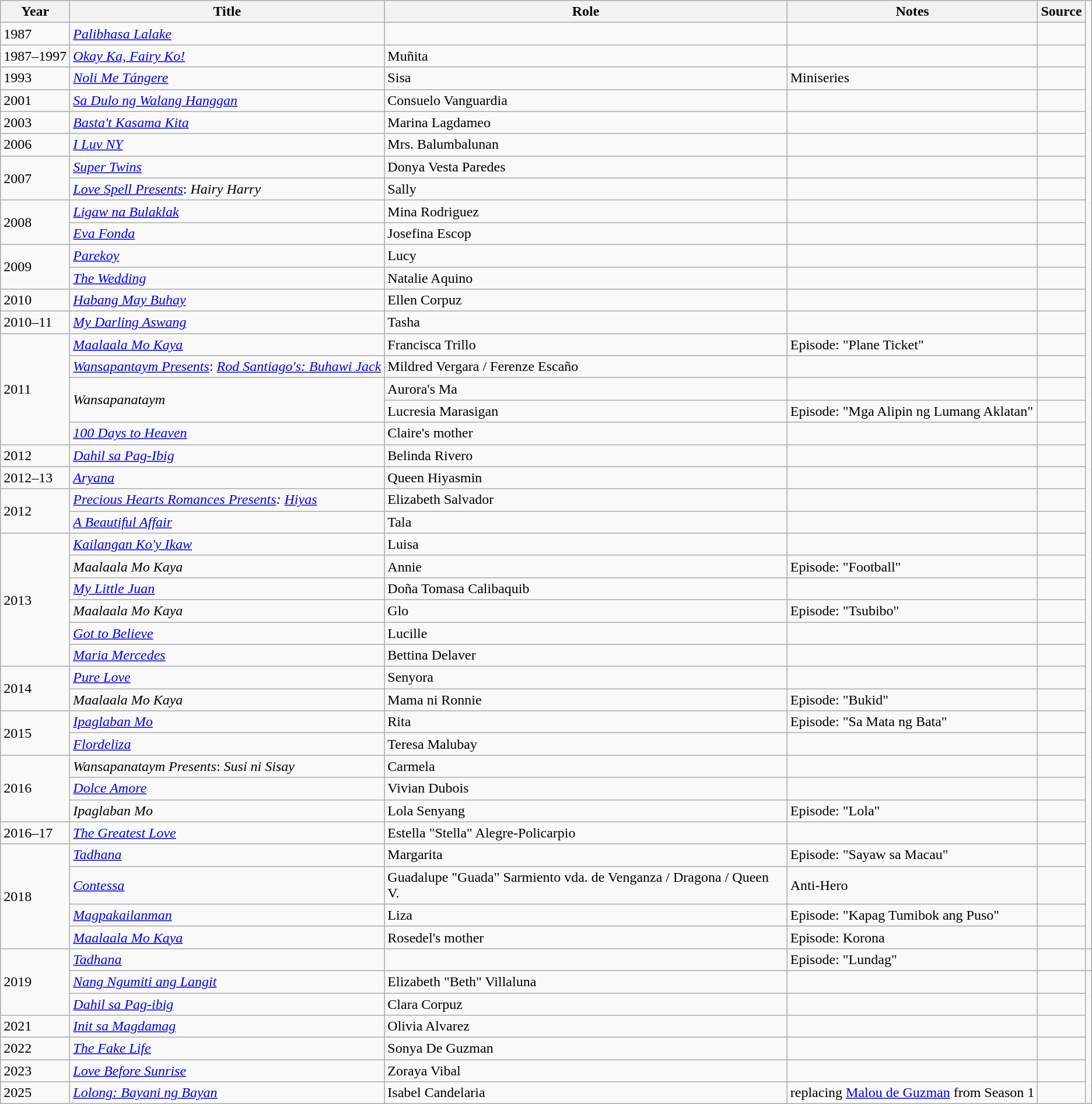<table class="wikitable sortable" >
<tr>
<th>Year</th>
<th>Title</th>
<th>Role</th>
<th class="unsortable">Notes </th>
<th class="unsortable">Source </th>
</tr>
<tr>
<td>1987</td>
<td><em><a href='#'>Palibhasa Lalake</a></em></td>
<td></td>
<td></td>
<td></td>
</tr>
<tr>
<td>1987–1997</td>
<td><em><a href='#'>Okay Ka, Fairy Ko!</a></em></td>
<td>Muñita</td>
<td></td>
<td></td>
</tr>
<tr>
<td>1993</td>
<td><em><a href='#'>Noli Me Tángere</a></em></td>
<td>Sisa</td>
<td>Miniseries</td>
<td></td>
</tr>
<tr>
<td>2001</td>
<td><em><a href='#'>Sa Dulo ng Walang Hanggan</a></em></td>
<td>Consuelo Vanguardia</td>
<td></td>
<td></td>
</tr>
<tr>
<td>2003</td>
<td><em><a href='#'>Basta't Kasama Kita</a></em></td>
<td>Marina Lagdameo</td>
<td></td>
<td></td>
</tr>
<tr>
<td>2006</td>
<td><em><a href='#'>I Luv NY</a></em></td>
<td>Mrs. Balumbalunan</td>
<td></td>
<td></td>
</tr>
<tr>
<td rowspan="2">2007</td>
<td><em><a href='#'>Super Twins</a></em></td>
<td>Donya Vesta Paredes</td>
<td></td>
<td></td>
</tr>
<tr>
<td><em><a href='#'>Love Spell Presents</a></em>: <em>Hairy Harry</em></td>
<td>Sally</td>
<td></td>
<td></td>
</tr>
<tr>
<td rowspan="2">2008</td>
<td><em><a href='#'>Ligaw na Bulaklak</a></em></td>
<td>Mina Rodriguez</td>
<td></td>
<td></td>
</tr>
<tr>
<td><em><a href='#'>Eva Fonda</a></em></td>
<td>Josefina Escop</td>
<td></td>
<td></td>
</tr>
<tr>
<td rowspan="2">2009</td>
<td><em><a href='#'>Parekoy</a></em></td>
<td>Lucy</td>
<td></td>
<td></td>
</tr>
<tr>
<td><em><a href='#'>The Wedding</a></em></td>
<td>Natalie Aquino</td>
<td></td>
<td></td>
</tr>
<tr>
<td>2010</td>
<td><em><a href='#'>Habang May Buhay</a></em></td>
<td>Ellen Corpuz</td>
<td></td>
<td></td>
</tr>
<tr>
<td>2010–11</td>
<td><em><a href='#'>My Darling Aswang</a></em></td>
<td>Tasha</td>
<td></td>
<td></td>
</tr>
<tr>
<td rowspan="5">2011</td>
<td><em><a href='#'>Maalaala Mo Kaya</a></em></td>
<td>Francisca Trillo</td>
<td>Episode: "Plane Ticket"</td>
<td></td>
</tr>
<tr>
<td><em><a href='#'>Wansapantaym Presents</a></em>: <em><a href='#'>Rod Santiago's: Buhawi Jack</a></em></td>
<td>Mildred Vergara / Ferenze Escaño</td>
<td></td>
<td></td>
</tr>
<tr>
<td rowspan="2"><em>Wansapanataym</em></td>
<td>Aurora's Ma</td>
<td></td>
<td></td>
</tr>
<tr>
<td>Lucresia Marasigan</td>
<td>Episode: "Mga Alipin ng Lumang Aklatan"</td>
<td></td>
</tr>
<tr>
<td><em><a href='#'>100 Days to Heaven</a></em></td>
<td>Claire's mother</td>
<td></td>
<td></td>
</tr>
<tr>
<td>2012</td>
<td><em><a href='#'>Dahil sa Pag-Ibig</a></em></td>
<td>Belinda Rivero</td>
<td></td>
<td></td>
</tr>
<tr>
<td>2012–13</td>
<td><em><a href='#'>Aryana</a></em></td>
<td>Queen Hiyasmin</td>
<td></td>
<td></td>
</tr>
<tr>
<td rowspan="2">2012</td>
<td><em><a href='#'>Precious Hearts Romances Presents</a>: <a href='#'>Hiyas</a></em></td>
<td>Elizabeth Salvador</td>
<td></td>
<td></td>
</tr>
<tr>
<td><em><a href='#'>A Beautiful Affair</a></em></td>
<td>Tala</td>
<td></td>
<td></td>
</tr>
<tr>
<td rowspan="6">2013</td>
<td><em><a href='#'>Kailangan Ko'y Ikaw</a></em></td>
<td>Luisa</td>
<td></td>
<td></td>
</tr>
<tr>
<td><em>Maalaala Mo Kaya</em></td>
<td>Annie</td>
<td>Episode: "Football"</td>
<td></td>
</tr>
<tr>
<td><em><a href='#'>My Little Juan</a></em></td>
<td>Doña Tomasa Calibaquib</td>
<td></td>
<td></td>
</tr>
<tr>
<td><em>Maalaala Mo Kaya</em></td>
<td>Glo</td>
<td>Episode: "Tsubibo"</td>
<td></td>
</tr>
<tr>
<td><em><a href='#'>Got to Believe</a></em></td>
<td>Lucille</td>
<td></td>
<td></td>
</tr>
<tr>
<td><em><a href='#'>Maria Mercedes</a></em></td>
<td>Bettina Delaver</td>
<td></td>
<td></td>
</tr>
<tr>
<td rowspan="2">2014</td>
<td><em><a href='#'>Pure Love</a></em></td>
<td>Senyora</td>
<td></td>
<td></td>
</tr>
<tr>
<td><em>Maalaala Mo Kaya</em></td>
<td>Mama ni Ronnie</td>
<td>Episode: "Bukid"</td>
<td></td>
</tr>
<tr>
<td rowspan="2">2015</td>
<td><em><a href='#'>Ipaglaban Mo</a></em></td>
<td>Rita</td>
<td>Episode: "Sa Mata ng Bata"</td>
<td></td>
</tr>
<tr>
<td><em><a href='#'>Flordeliza</a></em></td>
<td>Teresa Malubay</td>
<td></td>
<td></td>
</tr>
<tr>
<td rowspan="3">2016</td>
<td><em>Wansapanataym Presents</em>: <em>Susi ni Sisay</em></td>
<td>Carmela</td>
<td></td>
<td></td>
</tr>
<tr>
<td><em><a href='#'>Dolce Amore</a> </em></td>
<td>Vivian Dubois</td>
<td></td>
<td></td>
</tr>
<tr>
<td><em>Ipaglaban Mo</em></td>
<td>Lola Senyang</td>
<td>Episode: "Lola"</td>
<td></td>
</tr>
<tr>
<td>2016–17</td>
<td><em><a href='#'>The Greatest Love</a></em></td>
<td>Estella "Stella" Alegre-Policarpio</td>
<td></td>
<td></td>
</tr>
<tr>
<td rowspan="4">2018</td>
<td><em><a href='#'>Tadhana</a></em></td>
<td>Margarita</td>
<td>Episode: "Sayaw sa Macau"</td>
<td></td>
</tr>
<tr>
<td><em><a href='#'>Contessa</a></em></td>
<td>Guadalupe "Guada" Sarmiento vda. de Venganza / Dragona / Queen V.</td>
<td>Anti-Hero</td>
<td></td>
</tr>
<tr>
<td><em><a href='#'>Magpakailanman</a></em></td>
<td>Liza</td>
<td>Episode: "Kapag Tumibok ang Puso"</td>
<td></td>
</tr>
<tr>
<td><em><a href='#'>Maalaala Mo Kaya</a></em></td>
<td>Rosedel's mother</td>
<td>Episode: Korona</td>
<td></td>
</tr>
<tr>
<td rowspan="3">2019</td>
<td><em><a href='#'>Tadhana</a></em></td>
<td></td>
<td>Episode: "Lundag"</td>
<td></td>
<td></td>
</tr>
<tr>
<td><em><a href='#'>Nang Ngumiti ang Langit</a></em></td>
<td>Elizabeth "Beth" Villaluna</td>
<td></td>
<td></td>
</tr>
<tr>
<td><em><a href='#'>Dahil sa Pag-ibig</a></em></td>
<td>Clara Corpuz</td>
<td></td>
<td></td>
</tr>
<tr>
<td>2021</td>
<td><em><a href='#'>Init sa Magdamag</a></em></td>
<td>Olivia Alvarez</td>
<td></td>
<td></td>
</tr>
<tr>
<td>2022</td>
<td><em><a href='#'>The Fake Life</a></em></td>
<td>Sonya De Guzman</td>
<td></td>
<td></td>
</tr>
<tr>
<td>2023</td>
<td><em><a href='#'>Love Before Sunrise</a></em></td>
<td>Zoraya Vibal</td>
<td></td>
<td></td>
</tr>
<tr>
<td>2025</td>
<td><a href='#'><em>Lolong: Bayani ng Bayan</em></a></td>
<td>Isabel Candelaria</td>
<td>replacing <a href='#'>Malou de Guzman</a> from Season 1</td>
<td></td>
</tr>
</table>
